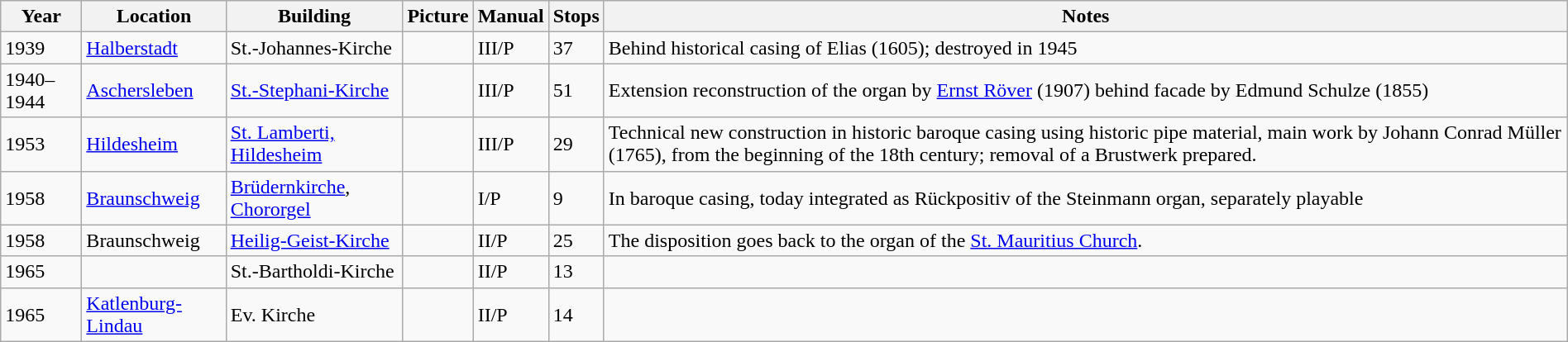<table class="wikitable sortable" width="100%">
<tr class="hintergrundfarbe5">
<th>Year</th>
<th>Location</th>
<th>Building</th>
<th class=unsortable>Picture</th>
<th>Manual</th>
<th>Stops</th>
<th class="unsortable">Notes</th>
</tr>
<tr>
<td>1939</td>
<td><a href='#'>Halberstadt</a></td>
<td>St.-Johannes-Kirche</td>
<td></td>
<td>III/P</td>
<td>37</td>
<td>Behind historical casing of Elias (1605); destroyed in 1945</td>
</tr>
<tr>
<td>1940–1944</td>
<td><a href='#'>Aschersleben</a></td>
<td><a href='#'>St.-Stephani-Kirche</a></td>
<td></td>
<td>III/P</td>
<td>51</td>
<td>Extension reconstruction of the organ by <a href='#'>Ernst Röver</a> (1907) behind facade by Edmund Schulze (1855)</td>
</tr>
<tr>
<td>1953</td>
<td><a href='#'>Hildesheim</a></td>
<td><a href='#'>St. Lamberti, Hildesheim</a></td>
<td></td>
<td>III/P</td>
<td>29</td>
<td>Technical new construction in historic baroque casing using historic pipe material, main work by Johann Conrad Müller (1765),  from the beginning of the 18th century; removal of a Brustwerk prepared.</td>
</tr>
<tr>
<td>1958</td>
<td><a href='#'>Braunschweig</a></td>
<td><a href='#'>Brüdernkirche</a>, <a href='#'>Chororgel</a></td>
<td></td>
<td>I/P</td>
<td>9</td>
<td>In baroque casing, today integrated as Rückpositiv of the Steinmann organ, separately playable</td>
</tr>
<tr>
<td>1958</td>
<td>Braunschweig</td>
<td><a href='#'>Heilig-Geist-Kirche</a></td>
<td></td>
<td>II/P</td>
<td>25</td>
<td>The disposition goes back to the organ of the <a href='#'>St. Mauritius Church</a>.</td>
</tr>
<tr>
<td>1965</td>
<td></td>
<td>St.-Bartholdi-Kirche</td>
<td></td>
<td>II/P</td>
<td>13</td>
<td></td>
</tr>
<tr>
<td>1965</td>
<td><a href='#'>Katlenburg-Lindau</a></td>
<td>Ev. Kirche</td>
<td></td>
<td>II/P</td>
<td>14</td>
<td></td>
</tr>
</table>
